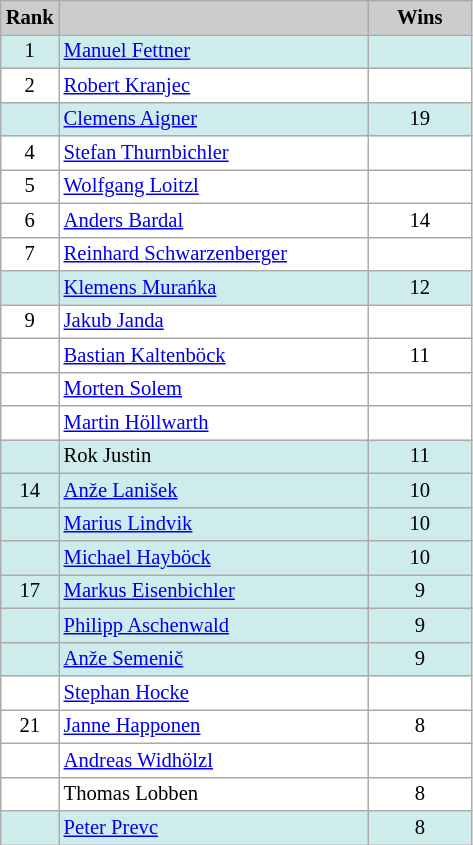<table class="wikitable plainrowheaders" style="background:#fff; font-size:86%; line-height:16px; border:grey solid 1px; border-collapse:collapse;">
<tr style="background:#ccc; text-align:center;">
<th style="background:#ccc;">Rank</th>
<th style="background:#ccc;" width="200"></th>
<th style="background:#ccc;" width="62">Wins</th>
</tr>
<tr bgcolor=#CFECEC>
<td align=center>1</td>
<td> <a href='#'>Manuel Fettner</a></td>
<td align=center></td>
</tr>
<tr>
<td align=center>2</td>
<td> <a href='#'>Robert Kranjec</a></td>
<td align=center></td>
</tr>
<tr bgcolor=#CFECEC>
<td align=center></td>
<td> <a href='#'>Clemens Aigner</a></td>
<td align=center>19</td>
</tr>
<tr>
<td align=center>4</td>
<td> <a href='#'>Stefan Thurnbichler</a></td>
<td align=center></td>
</tr>
<tr>
<td align=center>5</td>
<td> <a href='#'>Wolfgang Loitzl</a></td>
<td align=center></td>
</tr>
<tr>
<td align=center>6</td>
<td> <a href='#'>Anders Bardal</a></td>
<td align=center>14</td>
</tr>
<tr>
<td align=center>7</td>
<td> <a href='#'>Reinhard Schwarzenberger</a></td>
<td align=center></td>
</tr>
<tr bgcolor=#CFECEC>
<td align=center></td>
<td> <a href='#'>Klemens Murańka</a></td>
<td align=center>12</td>
</tr>
<tr>
<td align=center>9</td>
<td> <a href='#'>Jakub Janda</a></td>
<td align=center></td>
</tr>
<tr>
<td align=center></td>
<td> <a href='#'>Bastian Kaltenböck</a></td>
<td align=center>11</td>
</tr>
<tr>
<td align=center></td>
<td> <a href='#'>Morten Solem</a></td>
<td align=center></td>
</tr>
<tr>
<td align=center></td>
<td> <a href='#'>Martin Höllwarth</a></td>
<td align=center></td>
</tr>
<tr bgcolor=#CFECEC>
<td align=center></td>
<td> Rok Justin</td>
<td align=center>11</td>
</tr>
<tr bgcolor=#CFECEC>
<td align=center>14</td>
<td> <a href='#'>Anže Lanišek</a></td>
<td align=center>10</td>
</tr>
<tr bgcolor=#CFECEC>
<td align=center></td>
<td> <a href='#'>Marius Lindvik</a></td>
<td align=center>10</td>
</tr>
<tr bgcolor=#CFECEC>
<td align=center></td>
<td> <a href='#'>Michael Hayböck</a></td>
<td align=center>10</td>
</tr>
<tr bgcolor=#CFECEC>
<td align=center>17</td>
<td> <a href='#'>Markus Eisenbichler</a></td>
<td align=center>9</td>
</tr>
<tr bgcolor=#CFECEC>
<td align=center></td>
<td> <a href='#'>Philipp Aschenwald</a></td>
<td align=center>9</td>
</tr>
<tr bgcolor=#CFECEC>
<td align=center></td>
<td> <a href='#'>Anže Semenič</a></td>
<td align=center>9</td>
</tr>
<tr>
<td align=center></td>
<td> <a href='#'>Stephan Hocke</a></td>
<td align=center></td>
</tr>
<tr>
<td align=center>21</td>
<td> <a href='#'>Janne Happonen</a></td>
<td align=center>8</td>
</tr>
<tr>
<td align=center></td>
<td> <a href='#'>Andreas Widhölzl</a></td>
<td align=center></td>
</tr>
<tr>
<td align=center></td>
<td> Thomas Lobben</td>
<td align=center>8</td>
</tr>
<tr bgcolor=#CFECEC>
<td align=center></td>
<td> <a href='#'>Peter Prevc</a></td>
<td align=center>8</td>
</tr>
</table>
